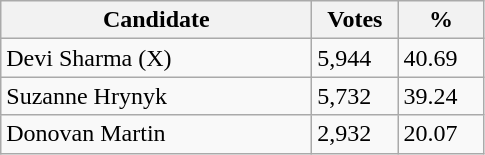<table class="wikitable sortable">
<tr>
<th bgcolor="#DDDDFF" width="200px">Candidate</th>
<th bgcolor="#DDDDFF" width="50px">Votes</th>
<th bgcolor="#DDDDFF" width="50px">%</th>
</tr>
<tr>
<td>Devi Sharma (X)</td>
<td>5,944</td>
<td>40.69</td>
</tr>
<tr>
<td>Suzanne Hrynyk</td>
<td>5,732</td>
<td>39.24</td>
</tr>
<tr>
<td>Donovan Martin</td>
<td>2,932</td>
<td>20.07</td>
</tr>
</table>
